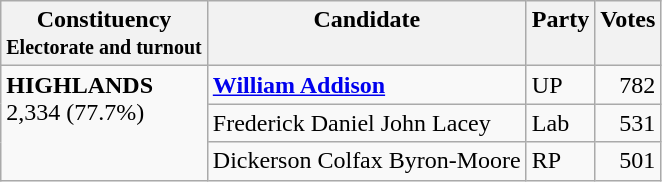<table class="wikitable">
<tr>
<th align="left">Constituency<br><small>Electorate and turnout</small></th>
<th align="center" valign="top">Candidate</th>
<th align="center" valign="top">Party</th>
<th align="center" valign="top">Votes</th>
</tr>
<tr>
<td valign="top" rowspan="3"><strong>HIGHLANDS</strong><br>2,334 (77.7%)</td>
<td align="left"><strong><a href='#'>William Addison</a></strong></td>
<td align="left">UP</td>
<td align="right">782</td>
</tr>
<tr>
<td align="left">Frederick Daniel John Lacey</td>
<td align="left">Lab</td>
<td align="right">531</td>
</tr>
<tr>
<td align="left">Dickerson Colfax Byron-Moore</td>
<td align="left">RP</td>
<td align="right">501</td>
</tr>
</table>
